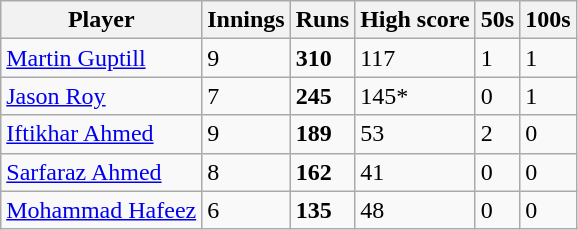<table class="wikitable">
<tr>
<th>Player</th>
<th>Innings</th>
<th>Runs</th>
<th>High score</th>
<th>50s</th>
<th>100s</th>
</tr>
<tr>
<td><a href='#'>Martin Guptill</a></td>
<td>9</td>
<td><strong>310</strong></td>
<td>117</td>
<td>1</td>
<td>1</td>
</tr>
<tr>
<td><a href='#'>Jason Roy</a></td>
<td>7</td>
<td><strong>245</strong></td>
<td>145*</td>
<td>0</td>
<td>1</td>
</tr>
<tr>
<td><a href='#'>Iftikhar Ahmed</a></td>
<td>9</td>
<td><strong>189</strong></td>
<td>53</td>
<td>2</td>
<td>0</td>
</tr>
<tr>
<td><a href='#'>Sarfaraz Ahmed</a></td>
<td>8</td>
<td><strong>162</strong></td>
<td>41</td>
<td>0</td>
<td>0</td>
</tr>
<tr>
<td><a href='#'>Mohammad Hafeez</a></td>
<td>6</td>
<td><strong>135</strong></td>
<td>48</td>
<td>0</td>
<td>0</td>
</tr>
</table>
